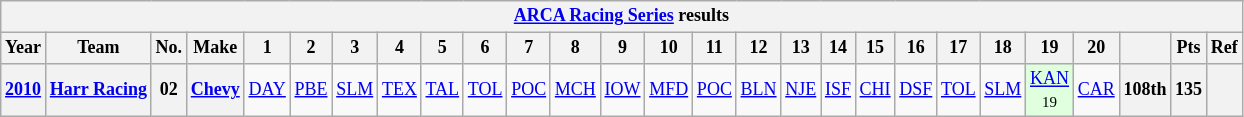<table class="wikitable" style="text-align:center; font-size:75%">
<tr>
<th colspan=45><a href='#'>ARCA Racing Series</a> results</th>
</tr>
<tr>
<th>Year</th>
<th>Team</th>
<th>No.</th>
<th>Make</th>
<th>1</th>
<th>2</th>
<th>3</th>
<th>4</th>
<th>5</th>
<th>6</th>
<th>7</th>
<th>8</th>
<th>9</th>
<th>10</th>
<th>11</th>
<th>12</th>
<th>13</th>
<th>14</th>
<th>15</th>
<th>16</th>
<th>17</th>
<th>18</th>
<th>19</th>
<th>20</th>
<th></th>
<th>Pts</th>
<th>Ref</th>
</tr>
<tr>
<th><a href='#'>2010</a></th>
<th><a href='#'>Harr Racing</a></th>
<th>02</th>
<th><a href='#'>Chevy</a></th>
<td><a href='#'>DAY</a></td>
<td><a href='#'>PBE</a></td>
<td><a href='#'>SLM</a></td>
<td><a href='#'>TEX</a></td>
<td><a href='#'>TAL</a></td>
<td><a href='#'>TOL</a></td>
<td><a href='#'>POC</a></td>
<td><a href='#'>MCH</a></td>
<td><a href='#'>IOW</a></td>
<td><a href='#'>MFD</a></td>
<td><a href='#'>POC</a></td>
<td><a href='#'>BLN</a></td>
<td><a href='#'>NJE</a></td>
<td><a href='#'>ISF</a></td>
<td><a href='#'>CHI</a></td>
<td><a href='#'>DSF</a></td>
<td><a href='#'>TOL</a></td>
<td><a href='#'>SLM</a></td>
<td style="background:#DFFFDF;"><a href='#'>KAN</a><br><small>19</small></td>
<td><a href='#'>CAR</a></td>
<th>108th</th>
<th>135</th>
<th></th>
</tr>
</table>
